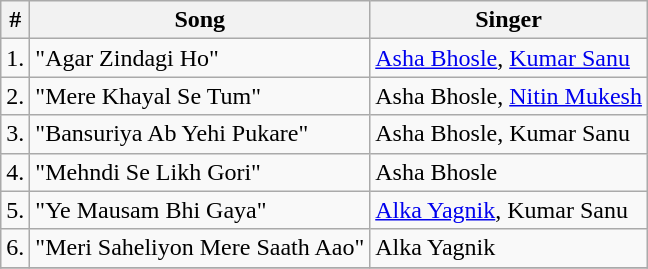<table class="wikitable sortable">
<tr>
<th>#</th>
<th>Song</th>
<th>Singer</th>
</tr>
<tr>
<td>1.</td>
<td>"Agar Zindagi Ho"</td>
<td><a href='#'>Asha Bhosle</a>, <a href='#'>Kumar Sanu</a></td>
</tr>
<tr>
<td>2.</td>
<td>"Mere Khayal Se Tum"</td>
<td>Asha Bhosle, <a href='#'>Nitin Mukesh</a></td>
</tr>
<tr>
<td>3.</td>
<td>"Bansuriya Ab Yehi Pukare"</td>
<td>Asha Bhosle, Kumar Sanu</td>
</tr>
<tr>
<td>4.</td>
<td>"Mehndi Se Likh Gori"</td>
<td>Asha Bhosle</td>
</tr>
<tr>
<td>5.</td>
<td>"Ye Mausam Bhi Gaya"</td>
<td><a href='#'>Alka Yagnik</a>, Kumar Sanu</td>
</tr>
<tr>
<td>6.</td>
<td>"Meri Saheliyon Mere Saath Aao"</td>
<td>Alka Yagnik</td>
</tr>
<tr>
</tr>
</table>
